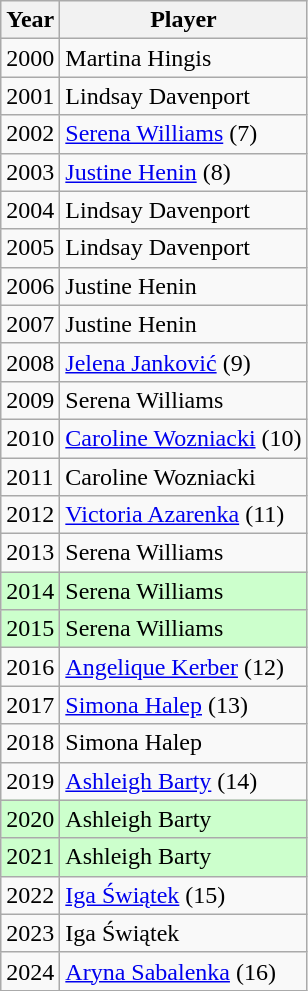<table class="wikitable">
<tr>
<th>Year</th>
<th>Player</th>
</tr>
<tr>
<td>2000</td>
<td> Martina Hingis</td>
</tr>
<tr>
<td>2001</td>
<td> Lindsay Davenport</td>
</tr>
<tr>
<td>2002</td>
<td> <a href='#'>Serena Williams</a> (7)</td>
</tr>
<tr>
<td>2003</td>
<td> <a href='#'>Justine Henin</a> (8)</td>
</tr>
<tr>
<td>2004</td>
<td> Lindsay Davenport</td>
</tr>
<tr>
<td>2005</td>
<td> Lindsay Davenport</td>
</tr>
<tr>
<td>2006</td>
<td> Justine Henin</td>
</tr>
<tr>
<td>2007</td>
<td> Justine Henin</td>
</tr>
<tr>
<td>2008</td>
<td> <a href='#'>Jelena Janković</a> (9)</td>
</tr>
<tr>
<td>2009</td>
<td> Serena Williams</td>
</tr>
<tr>
<td>2010</td>
<td> <a href='#'>Caroline Wozniacki</a> (10)</td>
</tr>
<tr>
<td>2011</td>
<td> Caroline Wozniacki</td>
</tr>
<tr>
<td>2012</td>
<td> <a href='#'>Victoria Azarenka</a> (11)</td>
</tr>
<tr>
<td>2013</td>
<td> Serena Williams</td>
</tr>
<tr bgcolor=ccffcc>
<td>2014</td>
<td> Serena Williams</td>
</tr>
<tr bgcolor=ccffcc>
<td>2015</td>
<td> Serena Williams</td>
</tr>
<tr>
<td>2016</td>
<td> <a href='#'>Angelique Kerber</a> (12)</td>
</tr>
<tr>
<td>2017</td>
<td> <a href='#'>Simona Halep</a> (13)</td>
</tr>
<tr>
<td>2018</td>
<td> Simona Halep</td>
</tr>
<tr>
<td>2019</td>
<td> <a href='#'>Ashleigh Barty</a> (14)</td>
</tr>
<tr bgcolor=ccffcc>
<td>2020</td>
<td> Ashleigh Barty</td>
</tr>
<tr bgcolor=ccffcc>
<td>2021</td>
<td> Ashleigh Barty</td>
</tr>
<tr>
<td>2022</td>
<td> <a href='#'>Iga Świątek</a> (15)</td>
</tr>
<tr>
<td>2023</td>
<td> Iga Świątek</td>
</tr>
<tr>
<td>2024</td>
<td> <a href='#'>Aryna Sabalenka</a> (16)</td>
</tr>
</table>
